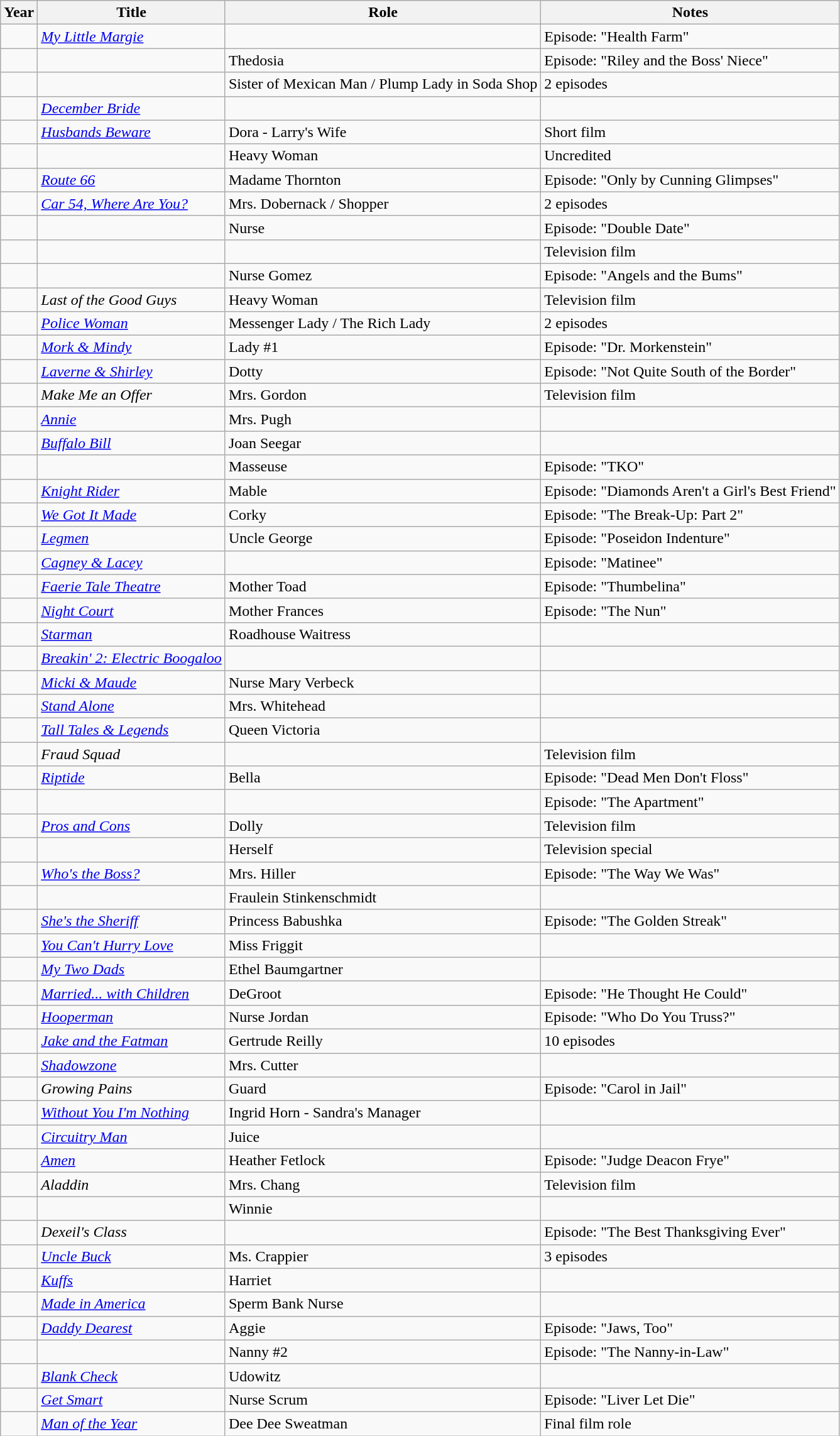<table class="wikitable sortable">
<tr>
<th>Year</th>
<th>Title</th>
<th>Role</th>
<th class="unsortable">Notes</th>
</tr>
<tr>
<td></td>
<td><em><a href='#'>My Little Margie</a></em></td>
<td></td>
<td>Episode: "Health Farm"</td>
</tr>
<tr>
<td></td>
<td><em></em></td>
<td>Thedosia</td>
<td>Episode: "Riley and the Boss' Niece"</td>
</tr>
<tr>
<td></td>
<td><em></em></td>
<td>Sister of Mexican Man / Plump Lady in Soda Shop</td>
<td>2 episodes</td>
</tr>
<tr>
<td></td>
<td><em><a href='#'>December Bride</a></em></td>
<td></td>
<td></td>
</tr>
<tr>
<td></td>
<td><em><a href='#'>Husbands Beware</a></em></td>
<td>Dora - Larry's Wife</td>
<td>Short film</td>
</tr>
<tr>
<td></td>
<td><em></em></td>
<td>Heavy Woman</td>
<td>Uncredited</td>
</tr>
<tr>
<td></td>
<td><em><a href='#'>Route 66</a></em></td>
<td>Madame Thornton</td>
<td>Episode: "Only by Cunning Glimpses"</td>
</tr>
<tr>
<td><br></td>
<td><em><a href='#'>Car 54, Where Are You?</a></em></td>
<td>Mrs. Dobernack / Shopper</td>
<td>2 episodes</td>
</tr>
<tr>
<td></td>
<td><em></em></td>
<td>Nurse</td>
<td>Episode: "Double Date"</td>
</tr>
<tr>
<td></td>
<td><em></em></td>
<td></td>
<td>Television film</td>
</tr>
<tr>
<td></td>
<td><em></em></td>
<td>Nurse Gomez</td>
<td>Episode: "Angels and the Bums"</td>
</tr>
<tr>
<td></td>
<td><em>Last of the Good Guys</em></td>
<td>Heavy Woman</td>
<td>Television film</td>
</tr>
<tr>
<td><br></td>
<td><em><a href='#'>Police Woman</a></em></td>
<td>Messenger Lady / The Rich Lady</td>
<td>2 episodes</td>
</tr>
<tr>
<td></td>
<td><em><a href='#'>Mork & Mindy</a></em></td>
<td>Lady #1</td>
<td>Episode: "Dr. Morkenstein"</td>
</tr>
<tr>
<td></td>
<td><em><a href='#'>Laverne & Shirley</a></em></td>
<td>Dotty</td>
<td>Episode: "Not Quite South of the Border"</td>
</tr>
<tr>
<td></td>
<td><em>Make Me an Offer</em></td>
<td>Mrs. Gordon</td>
<td>Television film</td>
</tr>
<tr>
<td></td>
<td><em><a href='#'>Annie</a></em></td>
<td>Mrs. Pugh</td>
<td></td>
</tr>
<tr>
<td></td>
<td><em><a href='#'>Buffalo Bill</a></em></td>
<td>Joan Seegar</td>
<td></td>
</tr>
<tr>
<td></td>
<td><em></em></td>
<td>Masseuse</td>
<td>Episode: "TKO"</td>
</tr>
<tr>
<td></td>
<td><em><a href='#'>Knight Rider</a></em></td>
<td>Mable</td>
<td>Episode: "Diamonds Aren't a Girl's Best Friend"</td>
</tr>
<tr>
<td></td>
<td><em><a href='#'>We Got It Made</a></em></td>
<td>Corky</td>
<td>Episode: "The Break-Up: Part 2"</td>
</tr>
<tr>
<td></td>
<td><em><a href='#'>Legmen</a></em></td>
<td>Uncle George</td>
<td>Episode: "Poseidon Indenture"</td>
</tr>
<tr>
<td></td>
<td><em><a href='#'>Cagney & Lacey</a></em></td>
<td></td>
<td>Episode: "Matinee"</td>
</tr>
<tr>
<td></td>
<td><em><a href='#'>Faerie Tale Theatre</a></em></td>
<td>Mother Toad</td>
<td>Episode: "Thumbelina"</td>
</tr>
<tr>
<td></td>
<td><em><a href='#'>Night Court</a></em></td>
<td>Mother Frances</td>
<td>Episode: "The Nun"</td>
</tr>
<tr>
<td></td>
<td><em><a href='#'>Starman</a></em></td>
<td>Roadhouse Waitress</td>
<td></td>
</tr>
<tr>
<td></td>
<td><em><a href='#'>Breakin' 2: Electric Boogaloo</a></em></td>
<td></td>
<td></td>
</tr>
<tr>
<td></td>
<td><em><a href='#'>Micki & Maude</a></em></td>
<td>Nurse Mary Verbeck</td>
<td></td>
</tr>
<tr>
<td></td>
<td><em><a href='#'>Stand Alone</a></em></td>
<td>Mrs. Whitehead</td>
<td></td>
</tr>
<tr>
<td></td>
<td><em><a href='#'>Tall Tales & Legends</a></em></td>
<td>Queen Victoria</td>
<td></td>
</tr>
<tr>
<td></td>
<td><em>Fraud Squad</em></td>
<td></td>
<td>Television film</td>
</tr>
<tr>
<td></td>
<td><em><a href='#'>Riptide</a></em></td>
<td>Bella</td>
<td>Episode: "Dead Men Don't Floss"</td>
</tr>
<tr>
<td></td>
<td><em></em></td>
<td Estelle></td>
<td>Episode: "The Apartment"</td>
</tr>
<tr>
<td></td>
<td><em><a href='#'>Pros and Cons</a></em></td>
<td>Dolly</td>
<td>Television film</td>
</tr>
<tr>
<td></td>
<td><em></em></td>
<td>Herself</td>
<td>Television special</td>
</tr>
<tr>
<td></td>
<td><em><a href='#'>Who's the Boss?</a></em></td>
<td>Mrs. Hiller</td>
<td>Episode: "The Way We Was"</td>
</tr>
<tr>
<td></td>
<td><em></em></td>
<td>Fraulein Stinkenschmidt</td>
<td></td>
</tr>
<tr>
<td></td>
<td><em><a href='#'>She's the Sheriff</a></em></td>
<td>Princess Babushka</td>
<td>Episode: "The Golden Streak"</td>
</tr>
<tr>
<td></td>
<td><em><a href='#'>You Can't Hurry Love</a></em></td>
<td>Miss Friggit</td>
<td></td>
</tr>
<tr>
<td></td>
<td><em><a href='#'>My Two Dads</a></em></td>
<td>Ethel Baumgartner</td>
<td></td>
</tr>
<tr>
<td></td>
<td><em><a href='#'>Married... with Children</a></em></td>
<td>DeGroot</td>
<td>Episode: "He Thought He Could"</td>
</tr>
<tr>
<td></td>
<td><em><a href='#'>Hooperman</a></em></td>
<td>Nurse Jordan</td>
<td>Episode: "Who Do You Truss?"</td>
</tr>
<tr>
<td><br></td>
<td><em><a href='#'>Jake and the Fatman</a></em></td>
<td>Gertrude Reilly</td>
<td>10 episodes</td>
</tr>
<tr>
<td></td>
<td><em><a href='#'>Shadowzone</a></em></td>
<td>Mrs. Cutter</td>
<td></td>
</tr>
<tr>
<td></td>
<td><em>Growing Pains</em></td>
<td>Guard</td>
<td>Episode: "Carol in Jail"</td>
</tr>
<tr>
<td></td>
<td><em><a href='#'>Without You I'm Nothing</a></em></td>
<td>Ingrid Horn - Sandra's Manager</td>
<td></td>
</tr>
<tr>
<td></td>
<td><em><a href='#'>Circuitry Man</a></em></td>
<td>Juice</td>
<td></td>
</tr>
<tr>
<td></td>
<td><em><a href='#'>Amen</a></em></td>
<td>Heather Fetlock</td>
<td>Episode: "Judge Deacon Frye"</td>
</tr>
<tr>
<td></td>
<td><em>Aladdin</em></td>
<td>Mrs. Chang</td>
<td>Television film</td>
</tr>
<tr>
<td></td>
<td><em></em></td>
<td>Winnie</td>
<td></td>
</tr>
<tr>
<td></td>
<td><em>Dexeil's Class</em></td>
<td></td>
<td>Episode: "The Best Thanksgiving Ever"</td>
</tr>
<tr>
<td><br></td>
<td><em><a href='#'>Uncle Buck</a></em></td>
<td>Ms. Crappier</td>
<td>3 episodes</td>
</tr>
<tr>
<td></td>
<td><em><a href='#'>Kuffs</a></em></td>
<td>Harriet</td>
<td></td>
</tr>
<tr>
<td></td>
<td><em><a href='#'>Made in America</a></em></td>
<td>Sperm Bank Nurse</td>
<td></td>
</tr>
<tr>
<td></td>
<td><em><a href='#'>Daddy Dearest</a></em></td>
<td>Aggie</td>
<td>Episode: "Jaws, Too"</td>
</tr>
<tr>
<td></td>
<td><em></em></td>
<td>Nanny #2</td>
<td>Episode: "The Nanny-in-Law"</td>
</tr>
<tr>
<td></td>
<td><em><a href='#'>Blank Check</a></em></td>
<td>Udowitz</td>
<td></td>
</tr>
<tr>
<td></td>
<td><em><a href='#'>Get Smart</a></em></td>
<td>Nurse Scrum</td>
<td>Episode: "Liver Let Die"</td>
</tr>
<tr>
<td></td>
<td><em><a href='#'>Man of the Year</a></em></td>
<td>Dee Dee Sweatman</td>
<td>Final film role</td>
</tr>
</table>
